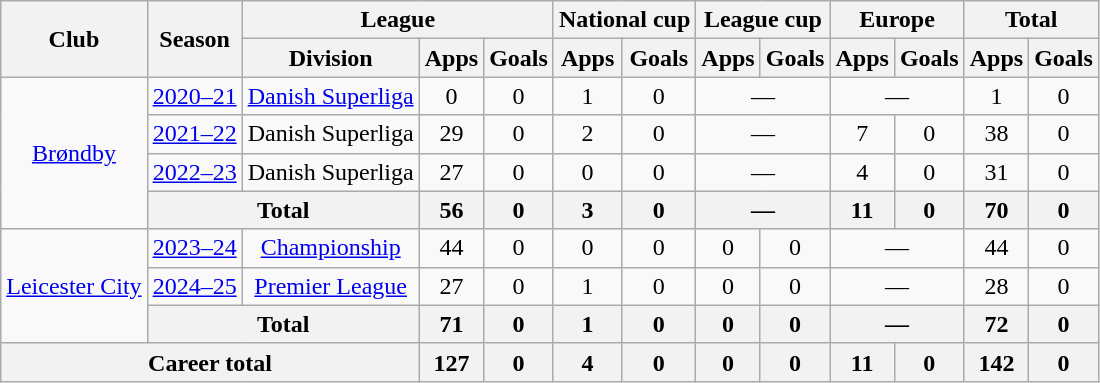<table class="wikitable" style="text-align:center">
<tr>
<th rowspan="2">Club</th>
<th rowspan="2">Season</th>
<th colspan="3">League</th>
<th colspan="2">National cup</th>
<th colspan="2">League cup</th>
<th colspan="2">Europe</th>
<th colspan="3">Total</th>
</tr>
<tr>
<th>Division</th>
<th>Apps</th>
<th>Goals</th>
<th>Apps</th>
<th>Goals</th>
<th>Apps</th>
<th>Goals</th>
<th>Apps</th>
<th>Goals</th>
<th>Apps</th>
<th>Goals</th>
</tr>
<tr>
<td rowspan="4"><a href='#'>Brøndby</a></td>
<td><a href='#'>2020–21</a></td>
<td><a href='#'>Danish Superliga</a></td>
<td>0</td>
<td>0</td>
<td>1</td>
<td>0</td>
<td colspan="2">—</td>
<td colspan="2">—</td>
<td>1</td>
<td>0</td>
</tr>
<tr>
<td><a href='#'>2021–22</a></td>
<td>Danish Superliga</td>
<td>29</td>
<td>0</td>
<td>2</td>
<td>0</td>
<td colspan="2">—</td>
<td>7</td>
<td>0</td>
<td>38</td>
<td>0</td>
</tr>
<tr>
<td><a href='#'>2022–23</a></td>
<td>Danish Superliga</td>
<td>27</td>
<td>0</td>
<td>0</td>
<td>0</td>
<td colspan="2">—</td>
<td>4</td>
<td>0</td>
<td>31</td>
<td>0</td>
</tr>
<tr>
<th colspan="2">Total</th>
<th>56</th>
<th>0</th>
<th>3</th>
<th>0</th>
<th colspan="2">—</th>
<th>11</th>
<th>0</th>
<th>70</th>
<th>0</th>
</tr>
<tr>
<td rowspan="3"><a href='#'>Leicester City</a></td>
<td><a href='#'>2023–24</a></td>
<td><a href='#'>Championship</a></td>
<td>44</td>
<td>0</td>
<td>0</td>
<td>0</td>
<td>0</td>
<td>0</td>
<td colspan="2">—</td>
<td>44</td>
<td>0</td>
</tr>
<tr>
<td><a href='#'>2024–25</a></td>
<td><a href='#'>Premier League</a></td>
<td>27</td>
<td>0</td>
<td>1</td>
<td>0</td>
<td>0</td>
<td>0</td>
<td colspan="2">—</td>
<td>28</td>
<td>0</td>
</tr>
<tr>
<th colspan="2">Total</th>
<th>71</th>
<th>0</th>
<th>1</th>
<th>0</th>
<th>0</th>
<th>0</th>
<th colspan="2">—</th>
<th>72</th>
<th>0</th>
</tr>
<tr>
<th colspan="3">Career total</th>
<th>127</th>
<th>0</th>
<th>4</th>
<th>0</th>
<th>0</th>
<th>0</th>
<th>11</th>
<th>0</th>
<th>142</th>
<th>0</th>
</tr>
</table>
